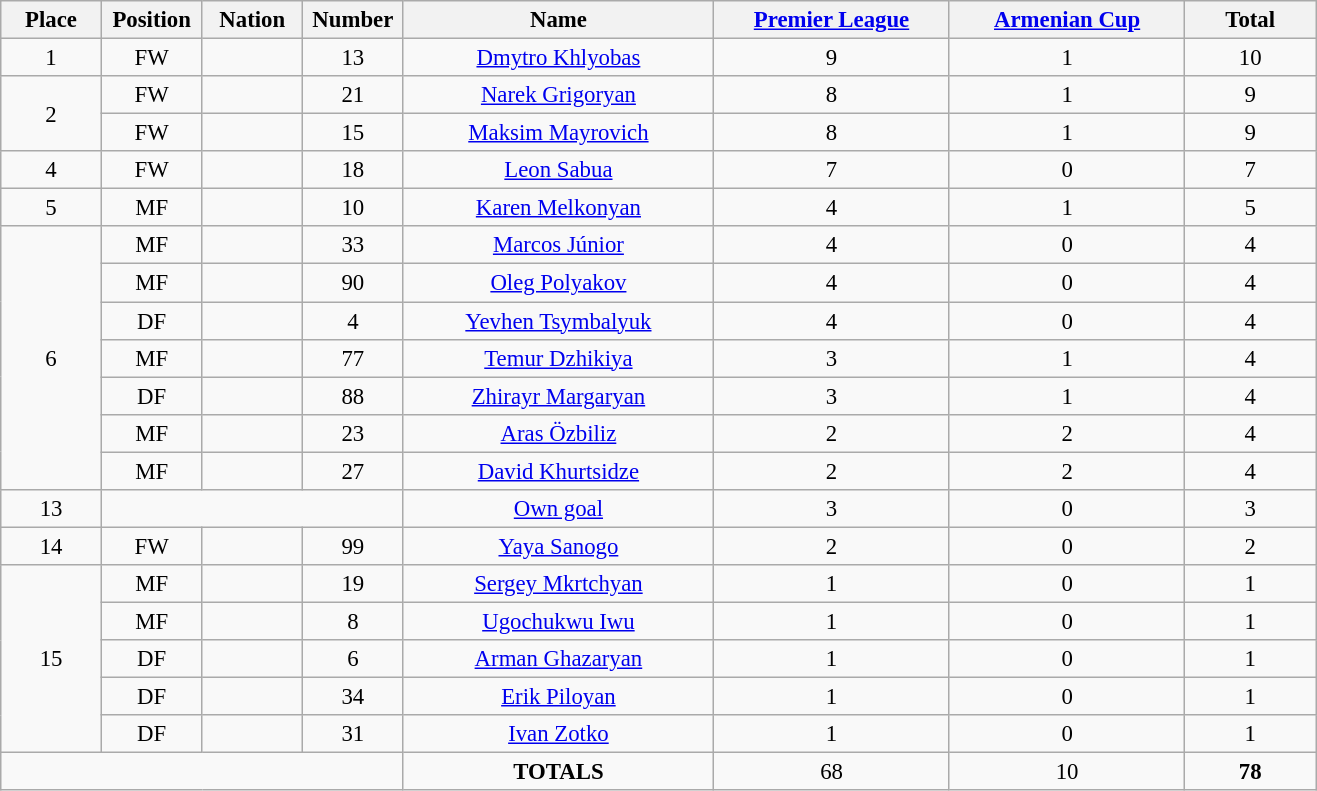<table class="wikitable" style="font-size: 95%; text-align: center;">
<tr>
<th width=60>Place</th>
<th width=60>Position</th>
<th width=60>Nation</th>
<th width=60>Number</th>
<th width=200>Name</th>
<th width=150><a href='#'>Premier League</a></th>
<th width=150><a href='#'>Armenian Cup</a></th>
<th width=80><strong>Total</strong></th>
</tr>
<tr>
<td>1</td>
<td>FW</td>
<td></td>
<td>13</td>
<td><a href='#'>Dmytro Khlyobas</a></td>
<td>9</td>
<td>1</td>
<td>10</td>
</tr>
<tr>
<td rowspan="2">2</td>
<td>FW</td>
<td></td>
<td>21</td>
<td><a href='#'>Narek Grigoryan</a></td>
<td>8</td>
<td>1</td>
<td>9</td>
</tr>
<tr>
<td>FW</td>
<td></td>
<td>15</td>
<td><a href='#'>Maksim Mayrovich</a></td>
<td>8</td>
<td>1</td>
<td>9</td>
</tr>
<tr>
<td>4</td>
<td>FW</td>
<td></td>
<td>18</td>
<td><a href='#'>Leon Sabua</a></td>
<td>7</td>
<td>0</td>
<td>7</td>
</tr>
<tr>
<td>5</td>
<td>MF</td>
<td></td>
<td>10</td>
<td><a href='#'>Karen Melkonyan</a></td>
<td>4</td>
<td>1</td>
<td>5</td>
</tr>
<tr>
<td rowspan="7">6</td>
<td>MF</td>
<td></td>
<td>33</td>
<td><a href='#'>Marcos Júnior</a></td>
<td>4</td>
<td>0</td>
<td>4</td>
</tr>
<tr>
<td>MF</td>
<td></td>
<td>90</td>
<td><a href='#'>Oleg Polyakov</a></td>
<td>4</td>
<td>0</td>
<td>4</td>
</tr>
<tr>
<td>DF</td>
<td></td>
<td>4</td>
<td><a href='#'>Yevhen Tsymbalyuk</a></td>
<td>4</td>
<td>0</td>
<td>4</td>
</tr>
<tr>
<td>MF</td>
<td></td>
<td>77</td>
<td><a href='#'>Temur Dzhikiya</a></td>
<td>3</td>
<td>1</td>
<td>4</td>
</tr>
<tr>
<td>DF</td>
<td></td>
<td>88</td>
<td><a href='#'>Zhirayr Margaryan</a></td>
<td>3</td>
<td>1</td>
<td>4</td>
</tr>
<tr>
<td>MF</td>
<td></td>
<td>23</td>
<td><a href='#'>Aras Özbiliz</a></td>
<td>2</td>
<td>2</td>
<td>4</td>
</tr>
<tr>
<td>MF</td>
<td></td>
<td>27</td>
<td><a href='#'>David Khurtsidze</a></td>
<td>2</td>
<td>2</td>
<td>4</td>
</tr>
<tr>
<td>13</td>
<td colspan="3"></td>
<td><a href='#'>Own goal</a></td>
<td>3</td>
<td>0</td>
<td>3</td>
</tr>
<tr>
<td>14</td>
<td>FW</td>
<td></td>
<td>99</td>
<td><a href='#'>Yaya Sanogo</a></td>
<td>2</td>
<td>0</td>
<td>2</td>
</tr>
<tr>
<td rowspan="5">15</td>
<td>MF</td>
<td></td>
<td>19</td>
<td><a href='#'>Sergey Mkrtchyan</a></td>
<td>1</td>
<td>0</td>
<td>1</td>
</tr>
<tr>
<td>MF</td>
<td></td>
<td>8</td>
<td><a href='#'>Ugochukwu Iwu</a></td>
<td>1</td>
<td>0</td>
<td>1</td>
</tr>
<tr>
<td>DF</td>
<td></td>
<td>6</td>
<td><a href='#'>Arman Ghazaryan</a></td>
<td>1</td>
<td>0</td>
<td>1</td>
</tr>
<tr>
<td>DF</td>
<td></td>
<td>34</td>
<td><a href='#'>Erik Piloyan</a></td>
<td>1</td>
<td>0</td>
<td>1</td>
</tr>
<tr>
<td>DF</td>
<td></td>
<td>31</td>
<td><a href='#'>Ivan Zotko</a></td>
<td>1</td>
<td>0</td>
<td>1</td>
</tr>
<tr>
<td colspan="4"></td>
<td><strong>TOTALS</strong></td>
<td>68</td>
<td>10</td>
<td><strong>78</strong></td>
</tr>
</table>
